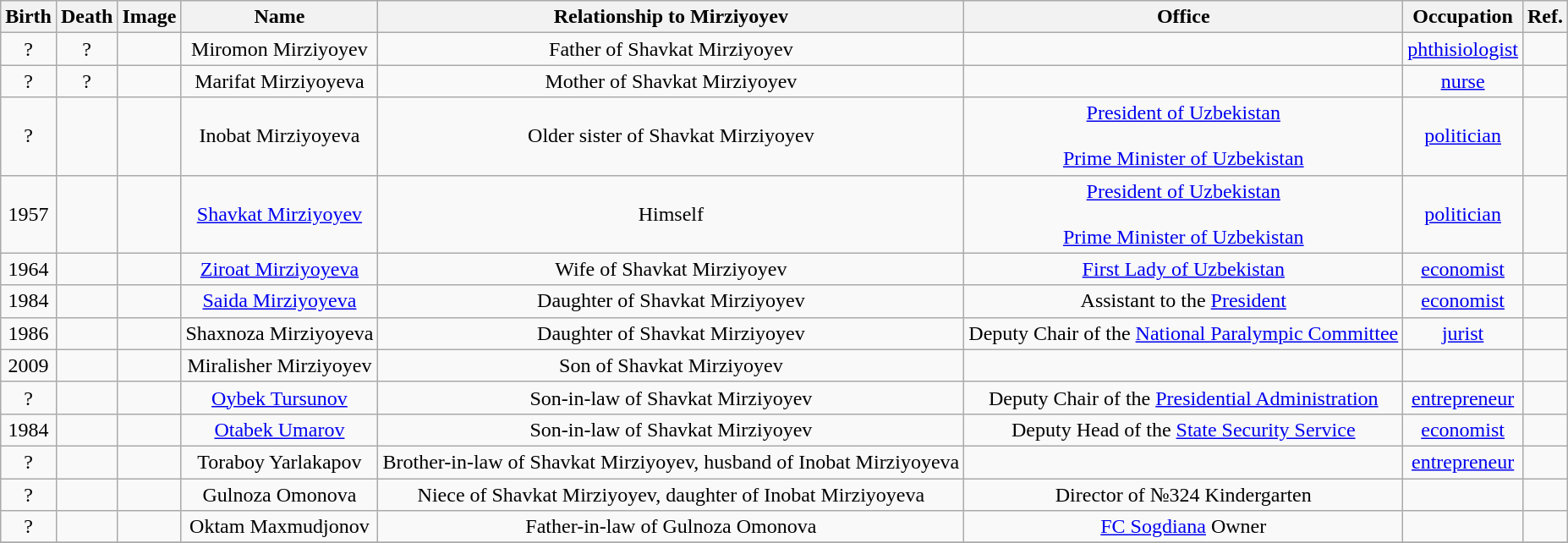<table class="wikitable sortable sticky-header" style="text-align:center">
<tr>
<th>Birth</th>
<th>Death</th>
<th class=unsortable>Image</th>
<th>Name</th>
<th class=unsortable>Relationship to Mirziyoyev</th>
<th class=unsortable>Office</th>
<th>Occupation</th>
<th class=unsortable>Ref.</th>
</tr>
<tr>
<td>?</td>
<td>?</td>
<td></td>
<td>Miromon Mirziyoyev</td>
<td>Father of Shavkat Mirziyoyev</td>
<td></td>
<td><a href='#'>phthisiologist</a></td>
<td></td>
</tr>
<tr>
<td>?</td>
<td>?</td>
<td></td>
<td>Marifat Mirziyoyeva</td>
<td>Mother of Shavkat Mirziyoyev</td>
<td></td>
<td><a href='#'>nurse</a></td>
<td></td>
</tr>
<tr>
<td>?</td>
<td></td>
<td></td>
<td>Inobat Mirziyoyeva</td>
<td>Older sister of Shavkat Mirziyoyev</td>
<td><a href='#'>President of Uzbekistan</a><br><br><a href='#'>Prime Minister of Uzbekistan</a><br></td>
<td><a href='#'>politician</a></td>
<td></td>
</tr>
<tr>
<td>1957</td>
<td></td>
<td></td>
<td><a href='#'>Shavkat Mirziyoyev</a></td>
<td>Himself</td>
<td><a href='#'>President of Uzbekistan</a><br><br><a href='#'>Prime Minister of Uzbekistan</a><br></td>
<td><a href='#'>politician</a></td>
<td></td>
</tr>
<tr>
<td>1964</td>
<td></td>
<td></td>
<td><a href='#'>Ziroat Mirziyoyeva</a></td>
<td>Wife of Shavkat Mirziyoyev</td>
<td><a href='#'>First Lady of Uzbekistan</a><br></td>
<td><a href='#'>economist</a></td>
<td></td>
</tr>
<tr>
<td>1984</td>
<td></td>
<td></td>
<td><a href='#'>Saida Mirziyoyeva</a></td>
<td>Daughter of Shavkat Mirziyoyev</td>
<td>Assistant to the <a href='#'>President</a><br></td>
<td><a href='#'>economist</a></td>
<td></td>
</tr>
<tr>
<td>1986</td>
<td></td>
<td></td>
<td>Shaxnoza Mirziyoyeva</td>
<td>Daughter of Shavkat Mirziyoyev</td>
<td>Deputy Chair of the <a href='#'>National Paralympic Committee</a><br></td>
<td><a href='#'>jurist</a></td>
<td></td>
</tr>
<tr>
<td>2009</td>
<td></td>
<td></td>
<td>Miralisher Mirziyoyev</td>
<td>Son of Shavkat Mirziyoyev</td>
<td></td>
<td></td>
<td></td>
</tr>
<tr>
<td>?</td>
<td></td>
<td></td>
<td><a href='#'>Oybek Tursunov</a></td>
<td>Son-in-law of Shavkat Mirziyoyev</td>
<td>Deputy Chair of the <a href='#'>Presidential Administration</a><br></td>
<td><a href='#'>entrepreneur</a></td>
<td></td>
</tr>
<tr>
<td>1984</td>
<td></td>
<td></td>
<td><a href='#'>Otabek Umarov</a></td>
<td>Son-in-law of Shavkat Mirziyoyev</td>
<td>Deputy Head of the <a href='#'>State Security Service</a><br></td>
<td><a href='#'>economist</a></td>
<td></td>
</tr>
<tr>
<td>?</td>
<td></td>
<td></td>
<td>Toraboy Yarlakapov</td>
<td>Brother-in-law of Shavkat Mirziyoyev, husband of Inobat Mirziyoyeva</td>
<td></td>
<td><a href='#'>entrepreneur</a></td>
<td></td>
</tr>
<tr>
<td>?</td>
<td></td>
<td></td>
<td>Gulnoza Omonova</td>
<td>Niece of Shavkat Mirziyoyev, daughter of Inobat Mirziyoyeva</td>
<td>Director of №324 Kindergarten</td>
<td></td>
<td></td>
</tr>
<tr>
<td>?</td>
<td></td>
<td></td>
<td>Oktam Maxmudjonov</td>
<td>Father-in-law of Gulnoza Omonova</td>
<td><a href='#'>FC Sogdiana</a> Owner<br></td>
<td></td>
<td></td>
</tr>
<tr>
</tr>
</table>
